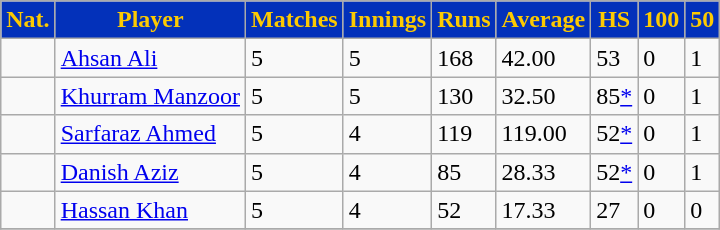<table class="wikitable sortable" style="font-size:100%">
<tr>
<th style="text-align:center; background:#0331BA; color:#FDCA01;">Nat.</th>
<th style="text-align:center; background:#0331BA; color:#FDCA01;">Player</th>
<th style="text-align:center; background:#0331BA; color:#FDCA01;">Matches</th>
<th style="text-align:center; background:#0331BA; color:#FDCA01;">Innings</th>
<th style="text-align:center; background:#0331BA; color:#FDCA01;">Runs</th>
<th style="text-align:center; background:#0331BA; color:#FDCA01;">Average</th>
<th style="text-align:center; background:#0331BA; color:#FDCA01;">HS</th>
<th style="text-align:center; background:#0331BA; color:#FDCA01;">100</th>
<th style="text-align:center; background:#0331BA; color:#FDCA01;">50</th>
</tr>
<tr>
<td></td>
<td><a href='#'>Ahsan Ali</a></td>
<td>5</td>
<td>5</td>
<td>168</td>
<td>42.00</td>
<td>53</td>
<td>0</td>
<td>1</td>
</tr>
<tr>
<td></td>
<td><a href='#'>Khurram Manzoor</a></td>
<td>5</td>
<td>5</td>
<td>130</td>
<td>32.50</td>
<td>85<a href='#'>*</a></td>
<td>0</td>
<td>1</td>
</tr>
<tr>
<td></td>
<td><a href='#'>Sarfaraz Ahmed</a></td>
<td>5</td>
<td>4</td>
<td>119</td>
<td>119.00</td>
<td>52<a href='#'>*</a></td>
<td>0</td>
<td>1</td>
</tr>
<tr>
<td></td>
<td><a href='#'>Danish Aziz</a></td>
<td>5</td>
<td>4</td>
<td>85</td>
<td>28.33</td>
<td>52<a href='#'>*</a></td>
<td>0</td>
<td>1</td>
</tr>
<tr>
<td></td>
<td><a href='#'>Hassan Khan</a></td>
<td>5</td>
<td>4</td>
<td>52</td>
<td>17.33</td>
<td>27</td>
<td>0</td>
<td>0</td>
</tr>
<tr>
</tr>
</table>
